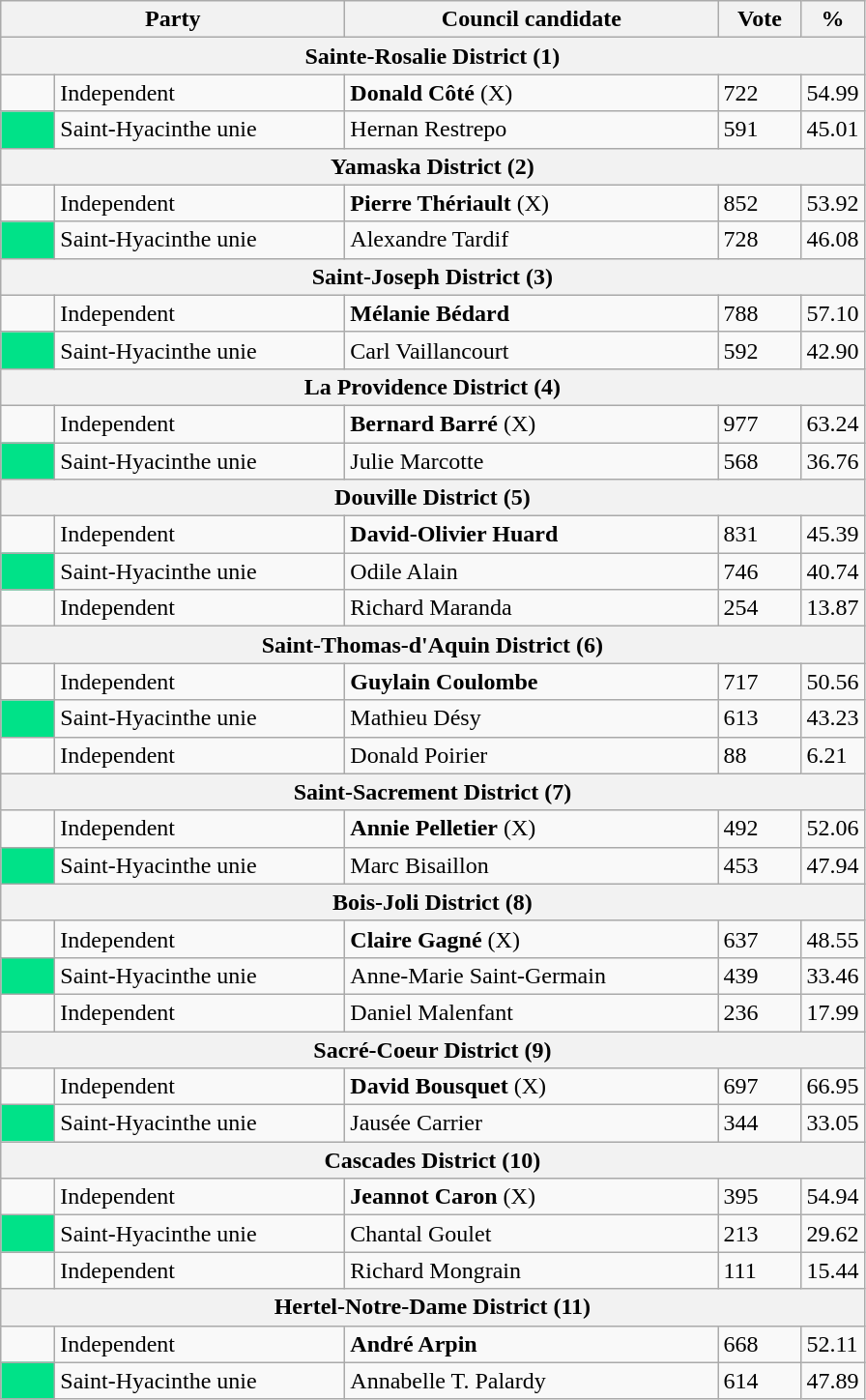<table class="wikitable">
<tr>
<th bgcolor="#DDDDFF" width="230px" colspan="2">Party</th>
<th bgcolor="#DDDDFF" width="250px">Council candidate</th>
<th bgcolor="#DDDDFF" width="50px">Vote</th>
<th bgcolor="#DDDDFF" width="30px">%</th>
</tr>
<tr>
<th colspan="5">Sainte-Rosalie District (1)</th>
</tr>
<tr>
<td> </td>
<td>Independent</td>
<td><strong>Donald Côté</strong> (X)</td>
<td>722</td>
<td>54.99</td>
</tr>
<tr>
<td bgcolor=#00e288 width="30px"> </td>
<td>Saint-Hyacinthe unie</td>
<td>Hernan Restrepo</td>
<td>591</td>
<td>45.01</td>
</tr>
<tr>
<th colspan="5">Yamaska District (2)</th>
</tr>
<tr>
<td> </td>
<td>Independent</td>
<td><strong>Pierre Thériault</strong> (X)</td>
<td>852</td>
<td>53.92</td>
</tr>
<tr>
<td bgcolor=#00e288 width="30px"> </td>
<td>Saint-Hyacinthe unie</td>
<td>Alexandre Tardif</td>
<td>728</td>
<td>46.08</td>
</tr>
<tr>
<th colspan="5">Saint-Joseph District (3)</th>
</tr>
<tr>
<td> </td>
<td>Independent</td>
<td><strong>Mélanie Bédard</strong></td>
<td>788</td>
<td>57.10</td>
</tr>
<tr>
<td bgcolor=#00e288 width="30px"> </td>
<td>Saint-Hyacinthe unie</td>
<td>Carl Vaillancourt</td>
<td>592</td>
<td>42.90</td>
</tr>
<tr>
<th colspan="5">La Providence District (4)</th>
</tr>
<tr>
<td> </td>
<td>Independent</td>
<td><strong>Bernard Barré</strong> (X)</td>
<td>977</td>
<td>63.24</td>
</tr>
<tr>
<td bgcolor=#00e288 width="30px"> </td>
<td>Saint-Hyacinthe unie</td>
<td>Julie Marcotte</td>
<td>568</td>
<td>36.76</td>
</tr>
<tr>
<th colspan="5">Douville District (5)</th>
</tr>
<tr>
<td> </td>
<td>Independent</td>
<td><strong>David-Olivier Huard</strong></td>
<td>831</td>
<td>45.39</td>
</tr>
<tr>
<td bgcolor=#00e288 width="30px"> </td>
<td>Saint-Hyacinthe unie</td>
<td>Odile Alain</td>
<td>746</td>
<td>40.74</td>
</tr>
<tr>
<td> </td>
<td>Independent</td>
<td>Richard Maranda</td>
<td>254</td>
<td>13.87</td>
</tr>
<tr>
<th colspan="5">Saint-Thomas-d'Aquin District (6)</th>
</tr>
<tr>
<td> </td>
<td>Independent</td>
<td><strong>Guylain Coulombe</strong></td>
<td>717</td>
<td>50.56</td>
</tr>
<tr>
<td bgcolor=#00e288 width="30px"> </td>
<td>Saint-Hyacinthe unie</td>
<td>Mathieu Désy</td>
<td>613</td>
<td>43.23</td>
</tr>
<tr>
<td> </td>
<td>Independent</td>
<td>Donald Poirier</td>
<td>88</td>
<td>6.21</td>
</tr>
<tr>
<th colspan="5">Saint-Sacrement District (7)</th>
</tr>
<tr>
<td> </td>
<td>Independent</td>
<td><strong>Annie Pelletier</strong> (X)</td>
<td>492</td>
<td>52.06</td>
</tr>
<tr>
<td bgcolor=#00e288 width="30px"> </td>
<td>Saint-Hyacinthe unie</td>
<td>Marc Bisaillon</td>
<td>453</td>
<td>47.94</td>
</tr>
<tr>
<th colspan="5">Bois-Joli District (8)</th>
</tr>
<tr>
<td> </td>
<td>Independent</td>
<td><strong>Claire Gagné</strong> (X)</td>
<td>637</td>
<td>48.55</td>
</tr>
<tr>
<td bgcolor=#00e288 width="30px"> </td>
<td>Saint-Hyacinthe unie</td>
<td>Anne-Marie Saint-Germain</td>
<td>439</td>
<td>33.46</td>
</tr>
<tr>
<td> </td>
<td>Independent</td>
<td>Daniel Malenfant</td>
<td>236</td>
<td>17.99</td>
</tr>
<tr>
<th colspan="5">Sacré-Coeur District (9)</th>
</tr>
<tr>
<td> </td>
<td>Independent</td>
<td><strong>David Bousquet</strong> (X)</td>
<td>697</td>
<td>66.95</td>
</tr>
<tr>
<td bgcolor=#00e288 width="30px"> </td>
<td>Saint-Hyacinthe unie</td>
<td>Jausée Carrier</td>
<td>344</td>
<td>33.05</td>
</tr>
<tr>
<th colspan="5">Cascades District (10)</th>
</tr>
<tr>
<td> </td>
<td>Independent</td>
<td><strong>Jeannot Caron</strong> (X)</td>
<td>395</td>
<td>54.94</td>
</tr>
<tr>
<td bgcolor=#00e288 width="30px"> </td>
<td>Saint-Hyacinthe unie</td>
<td>Chantal Goulet</td>
<td>213</td>
<td>29.62</td>
</tr>
<tr>
<td> </td>
<td>Independent</td>
<td>Richard Mongrain</td>
<td>111</td>
<td>15.44</td>
</tr>
<tr>
<th colspan="5">Hertel-Notre-Dame District (11)</th>
</tr>
<tr>
<td> </td>
<td>Independent</td>
<td><strong>André Arpin</strong></td>
<td>668</td>
<td>52.11</td>
</tr>
<tr>
<td bgcolor=#00e288 width="30px"> </td>
<td>Saint-Hyacinthe unie</td>
<td>Annabelle T. Palardy</td>
<td>614</td>
<td>47.89</td>
</tr>
</table>
